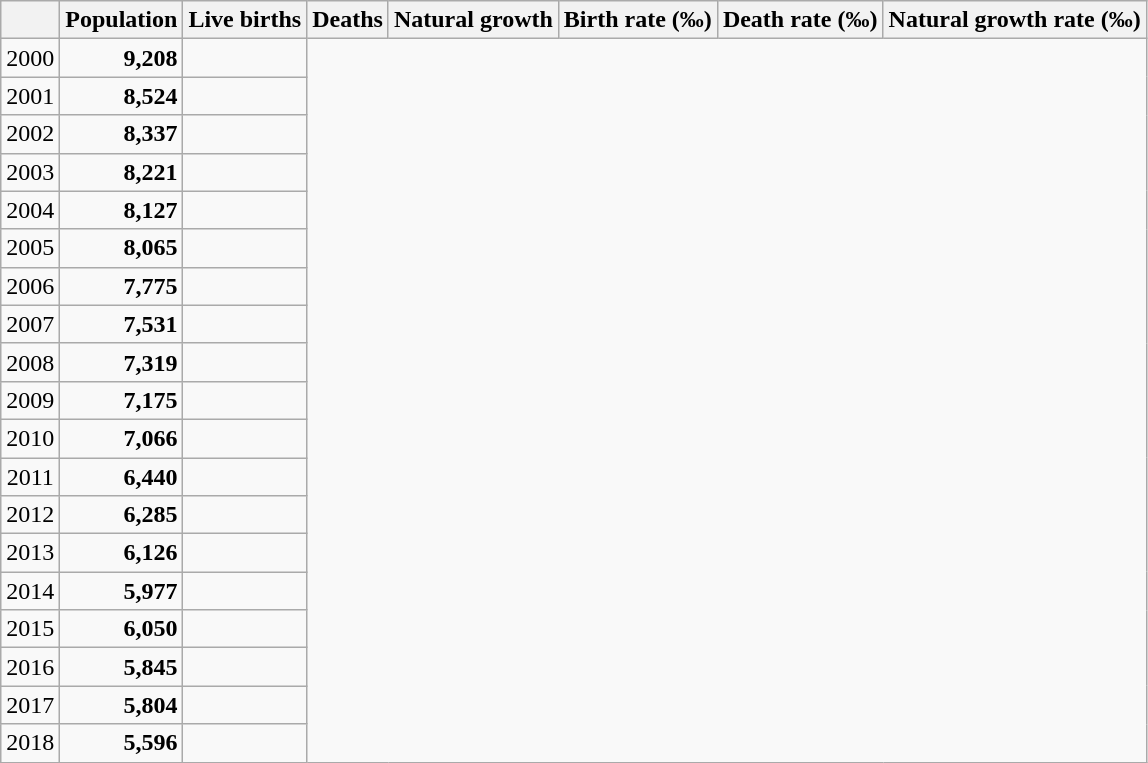<table class="wikitable sortable" style="text-align:right;">
<tr>
<th></th>
<th>Population</th>
<th>Live births</th>
<th>Deaths</th>
<th>Natural growth</th>
<th>Birth rate (‰)</th>
<th>Death rate (‰)</th>
<th>Natural growth rate (‰)</th>
</tr>
<tr>
<td style="text-align:center;">2000</td>
<td><strong> 9,208 </strong></td>
<td></td>
</tr>
<tr>
<td style="text-align:center;">2001</td>
<td><strong> 8,524</strong></td>
<td></td>
</tr>
<tr>
<td style="text-align:center;">2002</td>
<td><strong>8,337 </strong></td>
<td></td>
</tr>
<tr>
<td style="text-align:center;">2003</td>
<td><strong> 8,221</strong></td>
<td></td>
</tr>
<tr>
<td style="text-align:center;">2004</td>
<td><strong>8,127 </strong></td>
<td></td>
</tr>
<tr>
<td style="text-align:center;">2005</td>
<td><strong>8,065 </strong></td>
<td></td>
</tr>
<tr>
<td style="text-align:center;">2006</td>
<td><strong> 7,775</strong></td>
<td></td>
</tr>
<tr>
<td style="text-align:center;">2007</td>
<td><strong> 7,531</strong></td>
<td></td>
</tr>
<tr>
<td style="text-align:center;">2008</td>
<td><strong>7,319 </strong></td>
<td></td>
</tr>
<tr>
<td style="text-align:center;">2009</td>
<td><strong> 7,175</strong></td>
<td></td>
</tr>
<tr>
<td style="text-align:center;">2010</td>
<td><strong>  7,066</strong></td>
<td></td>
</tr>
<tr>
<td style="text-align:center;">2011</td>
<td><strong>6,440</strong></td>
<td></td>
</tr>
<tr>
<td style="text-align:center;">2012</td>
<td><strong>6,285 </strong></td>
<td></td>
</tr>
<tr>
<td style="text-align:center;">2013</td>
<td><strong>6,126 </strong></td>
<td></td>
</tr>
<tr>
<td style="text-align:center;">2014</td>
<td><strong> 5,977</strong></td>
<td></td>
</tr>
<tr>
<td style="text-align:center;">2015</td>
<td><strong>  6,050</strong></td>
<td></td>
</tr>
<tr>
<td style="text-align:center;">2016</td>
<td><strong>  5,845</strong></td>
<td></td>
</tr>
<tr>
<td style="text-align:center;">2017</td>
<td><strong>  5,804</strong></td>
<td></td>
</tr>
<tr>
<td style="text-align:center;">2018</td>
<td><strong>  5,596</strong></td>
<td></td>
</tr>
</table>
